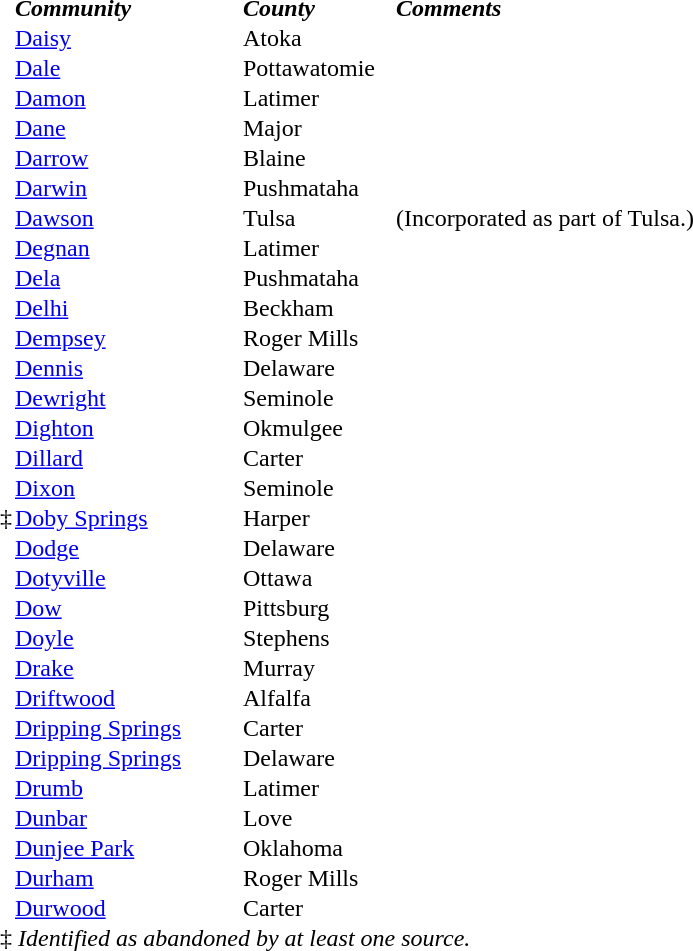<table border="0" cellpadding="0">
<tr>
<td></td>
<td width="150px"><strong><em>Community</em></strong></td>
<td width="100px"><strong><em>County</em></strong></td>
<td width="300px"><strong><em>Comments</em></strong></td>
</tr>
<tr>
<td></td>
<td><a href='#'>Daisy</a></td>
<td>Atoka</td>
<td></td>
</tr>
<tr>
<td></td>
<td><a href='#'>Dale</a></td>
<td>Pottawatomie</td>
<td></td>
</tr>
<tr>
<td></td>
<td><a href='#'>Damon</a></td>
<td>Latimer</td>
<td></td>
</tr>
<tr>
<td></td>
<td><a href='#'>Dane</a></td>
<td>Major</td>
<td></td>
</tr>
<tr>
<td></td>
<td><a href='#'>Darrow</a></td>
<td>Blaine</td>
<td></td>
</tr>
<tr>
<td></td>
<td><a href='#'>Darwin</a></td>
<td>Pushmataha</td>
<td></td>
</tr>
<tr valign="top">
<td></td>
<td><a href='#'>Dawson</a></td>
<td>Tulsa</td>
<td>(Incorporated as part of Tulsa.)</td>
</tr>
<tr>
<td></td>
<td><a href='#'>Degnan</a></td>
<td>Latimer</td>
<td></td>
</tr>
<tr>
<td></td>
<td><a href='#'>Dela</a></td>
<td>Pushmataha</td>
<td></td>
</tr>
<tr>
<td></td>
<td><a href='#'>Delhi</a></td>
<td>Beckham</td>
<td></td>
</tr>
<tr>
<td></td>
<td><a href='#'>Dempsey</a></td>
<td>Roger Mills</td>
<td></td>
</tr>
<tr>
<td></td>
<td><a href='#'>Dennis</a></td>
<td>Delaware</td>
<td></td>
</tr>
<tr>
<td></td>
<td><a href='#'>Dewright</a></td>
<td>Seminole</td>
<td></td>
</tr>
<tr>
<td></td>
<td><a href='#'>Dighton</a></td>
<td>Okmulgee</td>
<td></td>
</tr>
<tr>
<td></td>
<td><a href='#'>Dillard</a></td>
<td>Carter</td>
<td></td>
</tr>
<tr>
<td></td>
<td><a href='#'>Dixon</a></td>
<td>Seminole</td>
<td></td>
</tr>
<tr>
<td>‡</td>
<td><a href='#'>Doby Springs</a></td>
<td>Harper</td>
<td></td>
</tr>
<tr>
<td></td>
<td><a href='#'>Dodge</a></td>
<td>Delaware</td>
<td></td>
</tr>
<tr>
<td></td>
<td><a href='#'>Dotyville</a></td>
<td>Ottawa</td>
<td></td>
</tr>
<tr>
<td></td>
<td><a href='#'>Dow</a></td>
<td>Pittsburg</td>
<td></td>
</tr>
<tr>
<td></td>
<td><a href='#'>Doyle</a></td>
<td>Stephens</td>
<td></td>
</tr>
<tr>
<td></td>
<td><a href='#'>Drake</a></td>
<td>Murray</td>
<td></td>
</tr>
<tr>
<td></td>
<td><a href='#'>Driftwood</a></td>
<td>Alfalfa</td>
<td></td>
</tr>
<tr>
<td></td>
<td><a href='#'>Dripping Springs</a></td>
<td>Carter</td>
<td></td>
</tr>
<tr>
<td></td>
<td><a href='#'>Dripping Springs</a></td>
<td>Delaware</td>
<td></td>
</tr>
<tr>
<td></td>
<td><a href='#'>Drumb</a></td>
<td>Latimer</td>
<td></td>
</tr>
<tr>
<td></td>
<td><a href='#'>Dunbar</a></td>
<td>Love</td>
<td></td>
</tr>
<tr>
<td></td>
<td><a href='#'>Dunjee Park</a></td>
<td>Oklahoma</td>
<td></td>
</tr>
<tr>
<td></td>
<td><a href='#'>Durham</a></td>
<td>Roger Mills</td>
<td></td>
</tr>
<tr>
<td></td>
<td><a href='#'>Durwood</a></td>
<td>Carter</td>
<td></td>
</tr>
<tr>
<td colspan="4">‡ <em>Identified as abandoned by at least one source.</em></td>
</tr>
</table>
